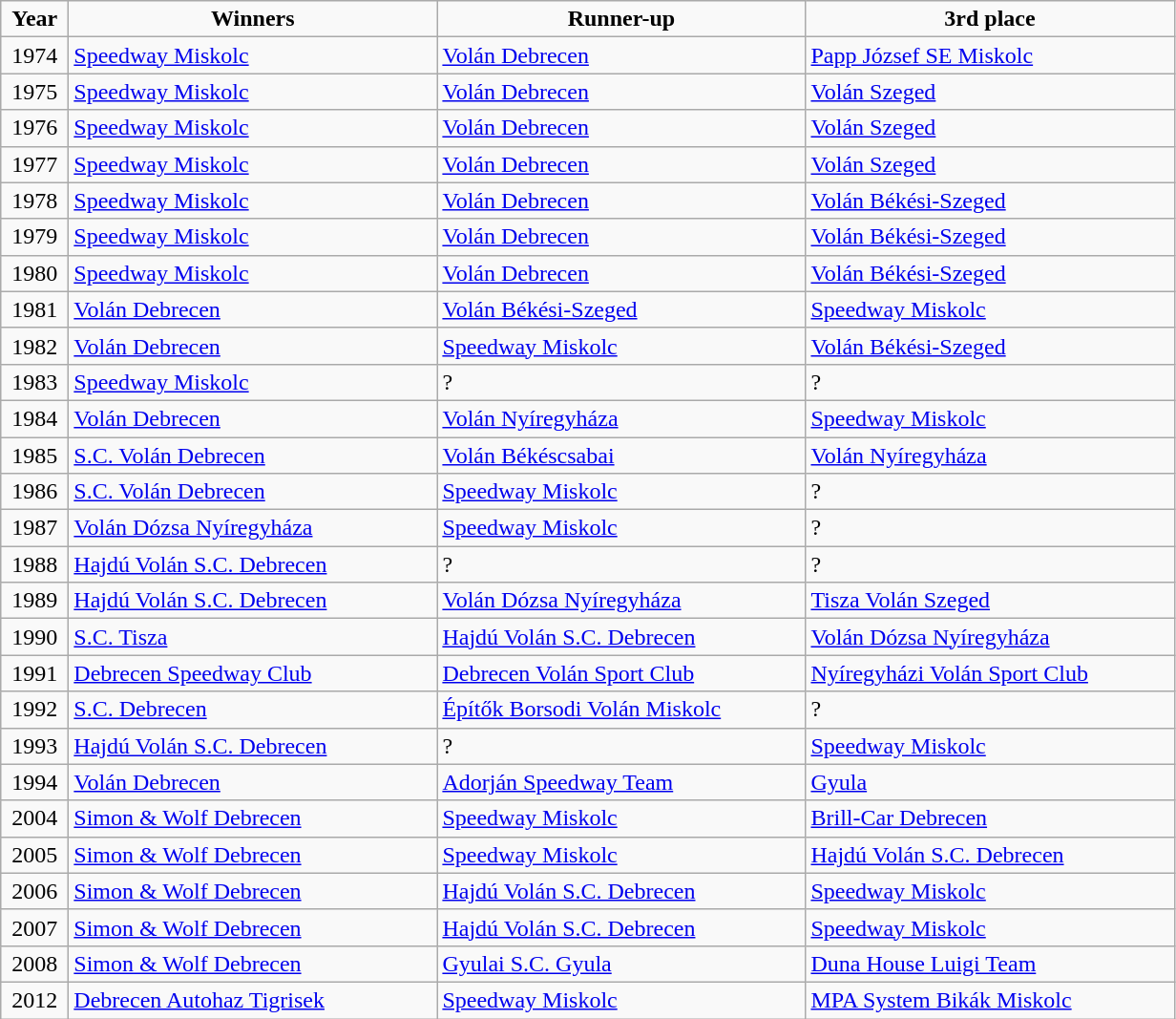<table class="wikitable">
<tr align=center>
<td width=40px  ><strong>Year</strong></td>
<td width=250px ><strong>Winners</strong></td>
<td width=250px ><strong>Runner-up</strong></td>
<td width=250px ><strong>3rd place</strong></td>
</tr>
<tr>
<td align=center>1974</td>
<td><a href='#'>Speedway Miskolc</a></td>
<td><a href='#'>Volán Debrecen</a></td>
<td><a href='#'>Papp József SE Miskolc</a></td>
</tr>
<tr>
<td align=center>1975</td>
<td><a href='#'>Speedway Miskolc</a></td>
<td><a href='#'>Volán Debrecen</a></td>
<td><a href='#'>Volán Szeged</a></td>
</tr>
<tr>
<td align=center>1976</td>
<td><a href='#'>Speedway Miskolc</a></td>
<td><a href='#'>Volán Debrecen</a></td>
<td><a href='#'>Volán Szeged</a></td>
</tr>
<tr>
<td align=center>1977</td>
<td><a href='#'>Speedway Miskolc</a></td>
<td><a href='#'>Volán Debrecen</a></td>
<td><a href='#'>Volán Szeged</a></td>
</tr>
<tr>
<td align=center>1978</td>
<td><a href='#'>Speedway Miskolc</a></td>
<td><a href='#'>Volán Debrecen</a></td>
<td><a href='#'>Volán Békési-Szeged</a></td>
</tr>
<tr>
<td align=center>1979</td>
<td><a href='#'>Speedway Miskolc</a></td>
<td><a href='#'>Volán Debrecen</a></td>
<td><a href='#'>Volán Békési-Szeged</a></td>
</tr>
<tr>
<td align=center>1980</td>
<td><a href='#'>Speedway Miskolc</a></td>
<td><a href='#'>Volán Debrecen</a></td>
<td><a href='#'>Volán Békési-Szeged</a></td>
</tr>
<tr>
<td align=center>1981</td>
<td><a href='#'>Volán Debrecen</a></td>
<td><a href='#'>Volán Békési-Szeged</a></td>
<td><a href='#'>Speedway Miskolc</a></td>
</tr>
<tr>
<td align=center>1982</td>
<td><a href='#'>Volán Debrecen</a></td>
<td><a href='#'>Speedway Miskolc</a></td>
<td><a href='#'>Volán Békési-Szeged</a></td>
</tr>
<tr>
<td align=center>1983</td>
<td><a href='#'>Speedway Miskolc</a></td>
<td>?</td>
<td>?</td>
</tr>
<tr>
<td align=center>1984</td>
<td><a href='#'>Volán Debrecen</a></td>
<td><a href='#'>Volán Nyíregyháza</a></td>
<td><a href='#'>Speedway Miskolc</a></td>
</tr>
<tr>
<td align=center>1985</td>
<td><a href='#'>S.C. Volán Debrecen</a></td>
<td><a href='#'>Volán Békéscsabai</a></td>
<td><a href='#'>Volán Nyíregyháza</a></td>
</tr>
<tr>
<td align=center>1986</td>
<td><a href='#'>S.C. Volán Debrecen</a></td>
<td><a href='#'>Speedway Miskolc</a></td>
<td>?</td>
</tr>
<tr>
<td align=center>1987</td>
<td><a href='#'>Volán Dózsa Nyíregyháza</a></td>
<td><a href='#'>Speedway Miskolc</a></td>
<td>?</td>
</tr>
<tr>
<td align=center>1988</td>
<td><a href='#'>Hajdú Volán S.C. Debrecen</a></td>
<td>?</td>
<td>?</td>
</tr>
<tr>
<td align=center>1989</td>
<td><a href='#'>Hajdú Volán S.C. Debrecen</a></td>
<td><a href='#'>Volán Dózsa Nyíregyháza</a></td>
<td><a href='#'>Tisza Volán Szeged</a></td>
</tr>
<tr>
<td align=center>1990</td>
<td><a href='#'>S.C. Tisza</a></td>
<td><a href='#'>Hajdú Volán S.C. Debrecen</a></td>
<td><a href='#'>Volán Dózsa Nyíregyháza</a></td>
</tr>
<tr>
<td align=center>1991</td>
<td><a href='#'>Debrecen Speedway Club</a></td>
<td><a href='#'>Debrecen Volán Sport Club</a></td>
<td><a href='#'>Nyíregyházi Volán Sport Club</a></td>
</tr>
<tr>
<td align=center>1992</td>
<td><a href='#'>S.C. Debrecen</a></td>
<td><a href='#'>Építők Borsodi Volán Miskolc</a></td>
<td>?</td>
</tr>
<tr>
<td align=center>1993</td>
<td><a href='#'>Hajdú Volán S.C. Debrecen</a></td>
<td>?</td>
<td><a href='#'>Speedway Miskolc</a></td>
</tr>
<tr>
<td align=center>1994</td>
<td><a href='#'>Volán Debrecen</a></td>
<td><a href='#'>Adorján Speedway Team</a></td>
<td><a href='#'>Gyula</a></td>
</tr>
<tr>
<td align=center>2004</td>
<td><a href='#'>Simon & Wolf Debrecen</a></td>
<td><a href='#'>Speedway Miskolc</a></td>
<td><a href='#'>Brill-Car Debrecen</a></td>
</tr>
<tr>
<td align=center>2005</td>
<td><a href='#'>Simon & Wolf Debrecen</a></td>
<td><a href='#'>Speedway Miskolc</a></td>
<td><a href='#'>Hajdú Volán S.C. Debrecen</a></td>
</tr>
<tr>
<td align=center>2006</td>
<td><a href='#'>Simon & Wolf Debrecen</a></td>
<td><a href='#'>Hajdú Volán S.C. Debrecen</a></td>
<td><a href='#'>Speedway Miskolc</a></td>
</tr>
<tr>
<td align=center>2007</td>
<td><a href='#'>Simon & Wolf Debrecen</a></td>
<td><a href='#'>Hajdú Volán S.C. Debrecen</a></td>
<td><a href='#'>Speedway Miskolc</a></td>
</tr>
<tr>
<td align=center>2008</td>
<td><a href='#'>Simon & Wolf Debrecen</a></td>
<td><a href='#'>Gyulai S.C. Gyula</a></td>
<td><a href='#'>Duna House Luigi Team</a></td>
</tr>
<tr>
<td align=center>2012</td>
<td><a href='#'>Debrecen Autohaz Tigrisek</a></td>
<td><a href='#'>Speedway Miskolc</a></td>
<td><a href='#'>MPA System Bikák Miskolc</a></td>
</tr>
</table>
